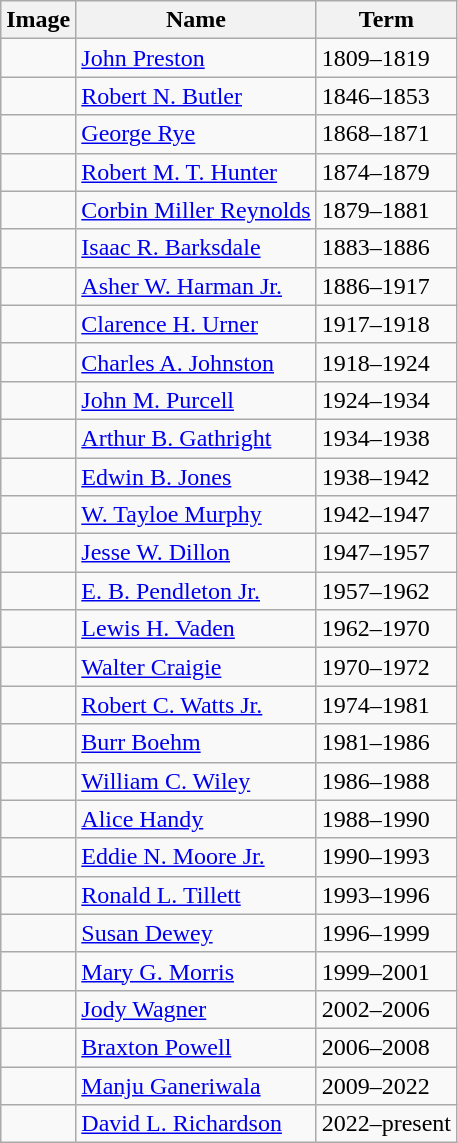<table class="wikitable">
<tr>
<th>Image</th>
<th>Name</th>
<th>Term</th>
</tr>
<tr>
<td></td>
<td><a href='#'>John Preston</a></td>
<td>1809–1819</td>
</tr>
<tr>
<td></td>
<td><a href='#'>Robert N. Butler</a></td>
<td>1846–1853</td>
</tr>
<tr>
<td></td>
<td><a href='#'>George Rye</a></td>
<td>1868–1871</td>
</tr>
<tr>
<td></td>
<td><a href='#'>Robert M. T. Hunter</a></td>
<td>1874–1879</td>
</tr>
<tr>
<td></td>
<td><a href='#'>Corbin Miller Reynolds</a></td>
<td>1879–1881</td>
</tr>
<tr>
<td></td>
<td><a href='#'>Isaac R. Barksdale</a></td>
<td>1883–1886</td>
</tr>
<tr>
<td></td>
<td><a href='#'>Asher W. Harman Jr.</a></td>
<td>1886–1917</td>
</tr>
<tr>
<td></td>
<td><a href='#'>Clarence H. Urner</a></td>
<td>1917–1918</td>
</tr>
<tr>
<td></td>
<td><a href='#'>Charles A. Johnston</a></td>
<td>1918–1924</td>
</tr>
<tr>
<td></td>
<td><a href='#'>John M. Purcell</a></td>
<td>1924–1934</td>
</tr>
<tr>
<td></td>
<td><a href='#'>Arthur B. Gathright</a></td>
<td>1934–1938</td>
</tr>
<tr>
<td></td>
<td><a href='#'>Edwin B. Jones</a></td>
<td>1938–1942</td>
</tr>
<tr>
<td></td>
<td><a href='#'>W. Tayloe Murphy</a></td>
<td>1942–1947</td>
</tr>
<tr>
<td></td>
<td><a href='#'>Jesse W. Dillon</a></td>
<td>1947–1957</td>
</tr>
<tr>
<td></td>
<td><a href='#'>E. B. Pendleton Jr.</a></td>
<td>1957–1962</td>
</tr>
<tr>
<td></td>
<td><a href='#'>Lewis H. Vaden</a></td>
<td>1962–1970</td>
</tr>
<tr>
<td></td>
<td><a href='#'>Walter Craigie</a></td>
<td>1970–1972</td>
</tr>
<tr>
<td></td>
<td><a href='#'>Robert C. Watts Jr.</a></td>
<td>1974–1981</td>
</tr>
<tr>
<td></td>
<td><a href='#'>Burr Boehm</a></td>
<td>1981–1986</td>
</tr>
<tr>
<td></td>
<td><a href='#'>William C. Wiley</a></td>
<td>1986–1988</td>
</tr>
<tr>
<td></td>
<td><a href='#'>Alice Handy</a></td>
<td>1988–1990</td>
</tr>
<tr>
<td></td>
<td><a href='#'>Eddie N. Moore Jr.</a></td>
<td>1990–1993</td>
</tr>
<tr>
<td></td>
<td><a href='#'>Ronald L. Tillett</a></td>
<td>1993–1996</td>
</tr>
<tr>
<td></td>
<td><a href='#'>Susan Dewey</a></td>
<td>1996–1999</td>
</tr>
<tr>
<td></td>
<td><a href='#'>Mary G. Morris</a></td>
<td>1999–2001</td>
</tr>
<tr>
<td></td>
<td><a href='#'>Jody Wagner</a></td>
<td>2002–2006</td>
</tr>
<tr>
<td></td>
<td><a href='#'>Braxton Powell</a></td>
<td>2006–2008</td>
</tr>
<tr>
<td></td>
<td><a href='#'>Manju Ganeriwala</a></td>
<td>2009–2022</td>
</tr>
<tr>
<td></td>
<td><a href='#'>David L. Richardson</a></td>
<td>2022–present</td>
</tr>
</table>
